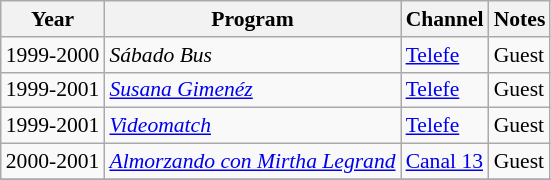<table class="wikitable" style="font-size: 90%;">
<tr>
<th>Year</th>
<th>Program</th>
<th>Channel</th>
<th>Notes</th>
</tr>
<tr>
<td>1999-2000</td>
<td><em>Sábado Bus</em></td>
<td><a href='#'>Telefe</a></td>
<td>Guest</td>
</tr>
<tr>
<td>1999-2001</td>
<td><em><a href='#'>Susana Gimenéz</a></em></td>
<td><a href='#'>Telefe</a></td>
<td>Guest</td>
</tr>
<tr>
<td>1999-2001</td>
<td><em><a href='#'>Videomatch</a></em></td>
<td><a href='#'>Telefe</a></td>
<td>Guest</td>
</tr>
<tr>
<td>2000-2001</td>
<td><em><a href='#'>Almorzando con Mirtha Legrand</a></em></td>
<td><a href='#'>Canal 13</a></td>
<td>Guest</td>
</tr>
<tr>
</tr>
</table>
